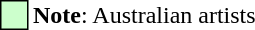<table>
<tr>
<td style="width: 15px; height: 15px; color: black; background: #ccffcc; border: 1px solid #000000;"></td>
<td><strong>Note</strong>: Australian artists</td>
</tr>
</table>
